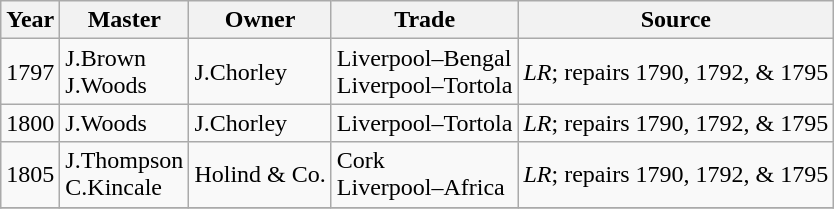<table class=" wikitable">
<tr>
<th>Year</th>
<th>Master</th>
<th>Owner</th>
<th>Trade</th>
<th>Source</th>
</tr>
<tr>
<td>1797</td>
<td>J.Brown<br>J.Woods</td>
<td>J.Chorley</td>
<td>Liverpool–Bengal<br>Liverpool–Tortola</td>
<td><em>LR</em>; repairs 1790, 1792, & 1795</td>
</tr>
<tr>
<td>1800</td>
<td>J.Woods</td>
<td>J.Chorley</td>
<td>Liverpool–Tortola</td>
<td><em>LR</em>; repairs 1790, 1792, & 1795</td>
</tr>
<tr>
<td>1805</td>
<td>J.Thompson<br>C.Kincale</td>
<td>Holind & Co.</td>
<td>Cork<br>Liverpool–Africa</td>
<td><em>LR</em>; repairs 1790, 1792, & 1795</td>
</tr>
<tr>
</tr>
</table>
